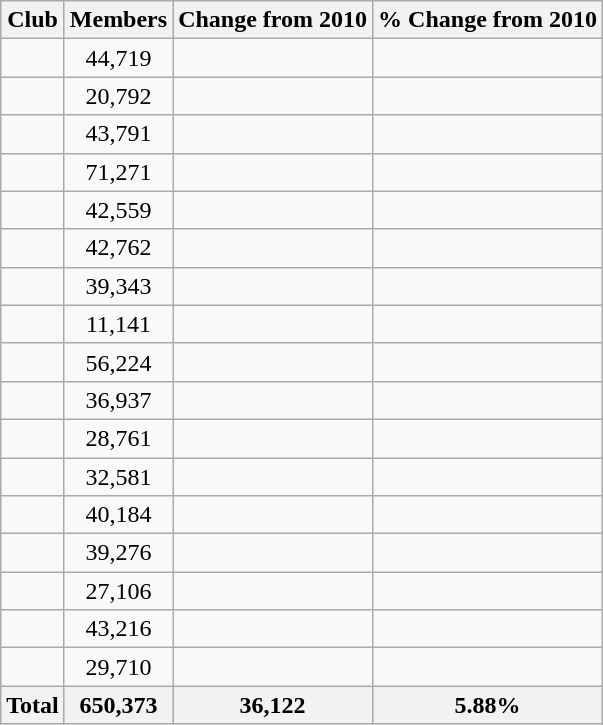<table class="wikitable plainrowheaders sortable" style="text-align:center;">
<tr>
<th>Club</th>
<th>Members</th>
<th>Change from 2010</th>
<th>% Change from 2010</th>
</tr>
<tr>
<td scope="row"></td>
<td>44,719</td>
<td></td>
<td></td>
</tr>
<tr>
<td scope="row"></td>
<td>20,792</td>
<td></td>
<td></td>
</tr>
<tr>
<td scope="row"></td>
<td>43,791</td>
<td></td>
<td></td>
</tr>
<tr>
<td scope="row"></td>
<td>71,271</td>
<td></td>
<td></td>
</tr>
<tr>
<td scope="row"></td>
<td>42,559</td>
<td></td>
<td></td>
</tr>
<tr>
<td scope="row"></td>
<td>42,762</td>
<td></td>
<td></td>
</tr>
<tr>
<td scope="row"></td>
<td>39,343</td>
<td></td>
<td></td>
</tr>
<tr>
<td scope="row"></td>
<td>11,141</td>
<td></td>
<td></td>
</tr>
<tr>
<td scope="row"></td>
<td>56,224</td>
<td></td>
<td></td>
</tr>
<tr>
<td scope="row"></td>
<td>36,937</td>
<td></td>
<td></td>
</tr>
<tr>
<td scope="row"></td>
<td>28,761</td>
<td></td>
<td></td>
</tr>
<tr>
<td scope="row"></td>
<td>32,581</td>
<td></td>
<td></td>
</tr>
<tr>
<td scope="row"></td>
<td>40,184</td>
<td></td>
<td></td>
</tr>
<tr>
<td scope="row"></td>
<td>39,276</td>
<td></td>
<td></td>
</tr>
<tr>
<td scope="row"></td>
<td>27,106</td>
<td></td>
<td></td>
</tr>
<tr>
<td scope="row"></td>
<td>43,216</td>
<td></td>
<td></td>
</tr>
<tr>
<td scope="row"></td>
<td>29,710</td>
<td></td>
<td></td>
</tr>
<tr class="sortbottom">
<th>Total</th>
<th>650,373</th>
<th> 36,122</th>
<th> 5.88%</th>
</tr>
</table>
